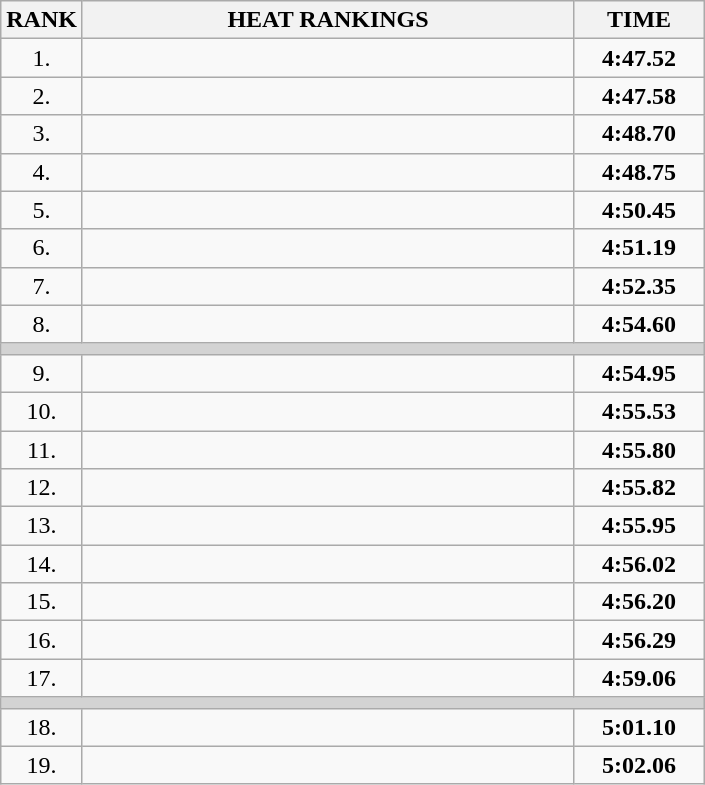<table class="wikitable">
<tr>
<th>RANK</th>
<th style="width: 20em">HEAT RANKINGS</th>
<th style="width: 5em">TIME</th>
</tr>
<tr>
<td align="center">1.</td>
<td></td>
<td align="center"><strong>4:47.52</strong></td>
</tr>
<tr>
<td align="center">2.</td>
<td></td>
<td align="center"><strong>4:47.58</strong></td>
</tr>
<tr>
<td align="center">3.</td>
<td></td>
<td align="center"><strong>4:48.70</strong></td>
</tr>
<tr>
<td align="center">4.</td>
<td></td>
<td align="center"><strong>4:48.75</strong></td>
</tr>
<tr>
<td align="center">5.</td>
<td></td>
<td align="center"><strong>4:50.45</strong></td>
</tr>
<tr>
<td align="center">6.</td>
<td></td>
<td align="center"><strong>4:51.19</strong></td>
</tr>
<tr>
<td align="center">7.</td>
<td></td>
<td align="center"><strong>4:52.35</strong></td>
</tr>
<tr>
<td align="center">8.</td>
<td></td>
<td align="center"><strong>4:54.60</strong></td>
</tr>
<tr>
<td colspan=3 bgcolor=lightgray></td>
</tr>
<tr>
<td align="center">9.</td>
<td></td>
<td align="center"><strong>4:54.95</strong></td>
</tr>
<tr>
<td align="center">10.</td>
<td></td>
<td align="center"><strong>4:55.53</strong></td>
</tr>
<tr>
<td align="center">11.</td>
<td></td>
<td align="center"><strong>4:55.80</strong></td>
</tr>
<tr>
<td align="center">12.</td>
<td></td>
<td align="center"><strong>4:55.82</strong></td>
</tr>
<tr>
<td align="center">13.</td>
<td></td>
<td align="center"><strong>4:55.95</strong></td>
</tr>
<tr>
<td align="center">14.</td>
<td> </td>
<td align="center"><strong>4:56.02</strong></td>
</tr>
<tr>
<td align="center">15.</td>
<td></td>
<td align="center"><strong>4:56.20</strong></td>
</tr>
<tr>
<td align="center">16.</td>
<td></td>
<td align="center"><strong>4:56.29</strong></td>
</tr>
<tr>
<td align="center">17.</td>
<td></td>
<td align="center"><strong>4:59.06</strong></td>
</tr>
<tr>
<td colspan=3 bgcolor=lightgray></td>
</tr>
<tr>
<td align="center">18.</td>
<td></td>
<td align="center"><strong>5:01.10</strong></td>
</tr>
<tr>
<td align="center">19.</td>
<td></td>
<td align="center"><strong>5:02.06</strong></td>
</tr>
</table>
